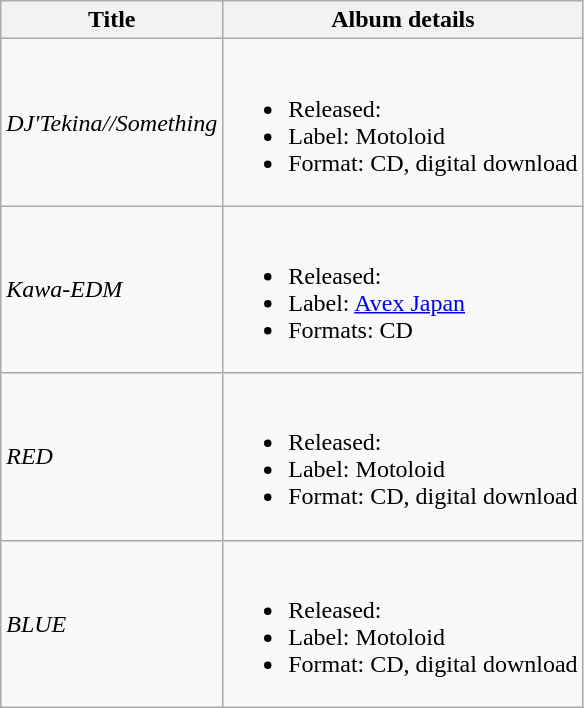<table class="wikitable">
<tr>
<th>Title</th>
<th>Album details</th>
</tr>
<tr>
<td><em>DJ'Tekina//Something</em></td>
<td><br><ul><li>Released: </li><li>Label: Motoloid</li><li>Format: CD, digital download</li></ul></td>
</tr>
<tr>
<td><em>Kawa-EDM</em></td>
<td><br><ul><li>Released: </li><li>Label: <a href='#'>Avex Japan</a></li><li>Formats: CD</li></ul></td>
</tr>
<tr>
<td><em>RED</em></td>
<td><br><ul><li>Released: </li><li>Label: Motoloid</li><li>Format: CD, digital download</li></ul></td>
</tr>
<tr>
<td><em>BLUE</em></td>
<td><br><ul><li>Released: </li><li>Label: Motoloid</li><li>Format: CD, digital download</li></ul></td>
</tr>
</table>
